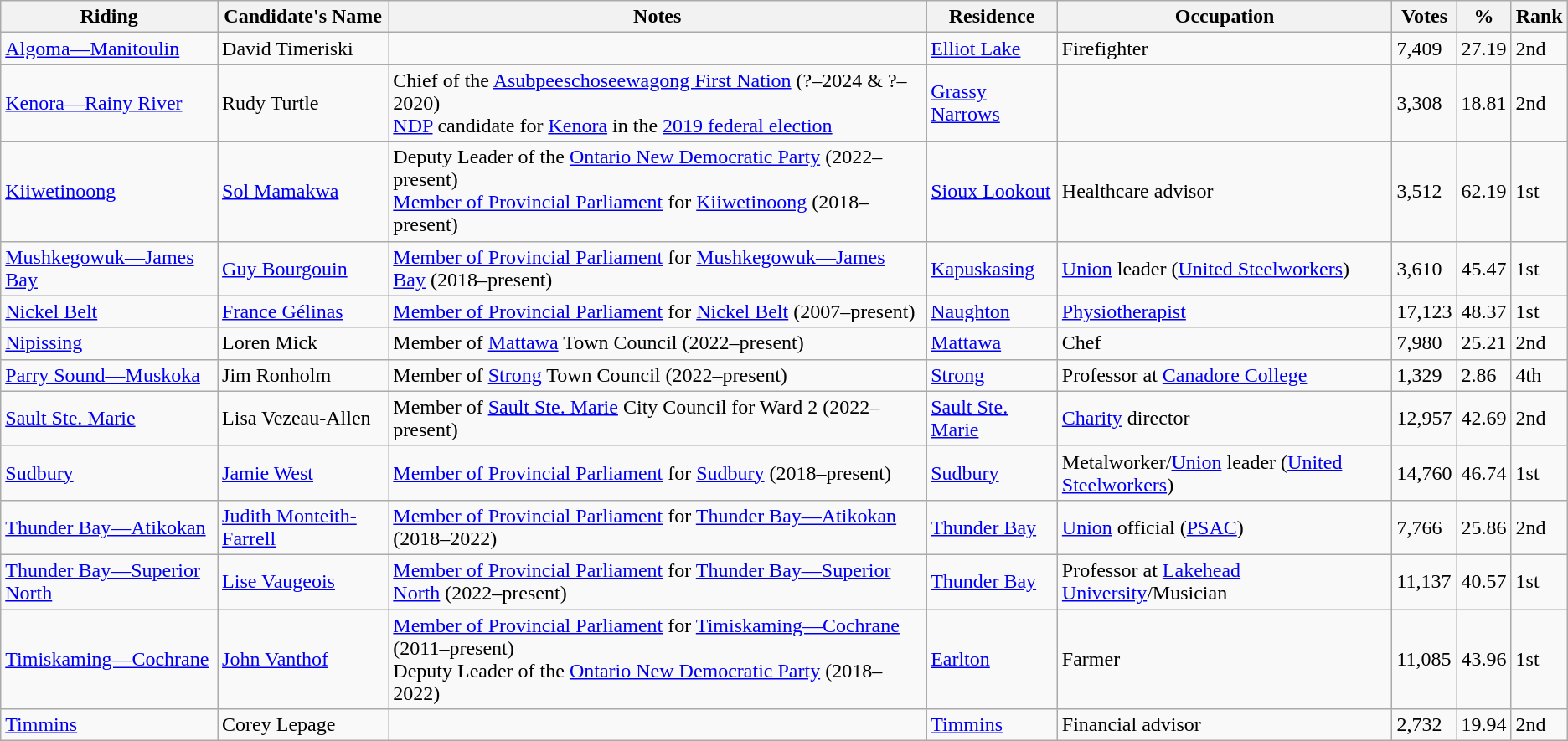<table class="wikitable sortable">
<tr>
<th>Riding<br></th>
<th>Candidate's Name</th>
<th>Notes</th>
<th>Residence</th>
<th>Occupation</th>
<th>Votes</th>
<th>%</th>
<th>Rank</th>
</tr>
<tr>
<td><a href='#'>Algoma—Manitoulin</a></td>
<td>David Timeriski</td>
<td></td>
<td><a href='#'>Elliot Lake</a></td>
<td>Firefighter</td>
<td>7,409</td>
<td>27.19</td>
<td>2nd</td>
</tr>
<tr>
<td><a href='#'>Kenora—Rainy River</a></td>
<td>Rudy Turtle</td>
<td>Chief of the <a href='#'>Asubpeeschoseewagong First Nation</a> (?–2024 & ?–2020) <br> <a href='#'>NDP</a> candidate for <a href='#'>Kenora</a> in the <a href='#'>2019 federal election</a></td>
<td><a href='#'>Grassy Narrows</a></td>
<td></td>
<td>3,308</td>
<td>18.81</td>
<td>2nd</td>
</tr>
<tr>
<td><a href='#'>Kiiwetinoong</a></td>
<td><a href='#'>Sol Mamakwa</a></td>
<td>Deputy Leader of the <a href='#'>Ontario New Democratic Party</a> (2022–present) <br> <a href='#'>Member of Provincial Parliament</a> for <a href='#'>Kiiwetinoong</a> (2018–present)</td>
<td><a href='#'>Sioux Lookout</a></td>
<td>Healthcare advisor</td>
<td>3,512</td>
<td>62.19</td>
<td>1st</td>
</tr>
<tr>
<td><a href='#'>Mushkegowuk—James Bay</a></td>
<td><a href='#'>Guy Bourgouin</a></td>
<td><a href='#'>Member of Provincial Parliament</a> for <a href='#'>Mushkegowuk—James Bay</a> (2018–present)</td>
<td><a href='#'>Kapuskasing</a></td>
<td><a href='#'>Union</a> leader (<a href='#'>United Steelworkers</a>)</td>
<td>3,610</td>
<td>45.47</td>
<td>1st</td>
</tr>
<tr>
<td><a href='#'>Nickel Belt</a></td>
<td><a href='#'>France Gélinas</a></td>
<td><a href='#'>Member of Provincial Parliament</a> for <a href='#'>Nickel Belt</a> (2007–present)</td>
<td><a href='#'>Naughton</a></td>
<td><a href='#'>Physiotherapist</a></td>
<td>17,123</td>
<td>48.37</td>
<td>1st</td>
</tr>
<tr>
<td><a href='#'>Nipissing</a></td>
<td>Loren Mick</td>
<td>Member of <a href='#'>Mattawa</a> Town Council (2022–present)</td>
<td><a href='#'>Mattawa</a></td>
<td>Chef</td>
<td>7,980</td>
<td>25.21</td>
<td>2nd</td>
</tr>
<tr>
<td><a href='#'>Parry Sound—Muskoka</a></td>
<td>Jim Ronholm</td>
<td>Member of <a href='#'>Strong</a> Town Council (2022–present)</td>
<td><a href='#'>Strong</a></td>
<td>Professor at <a href='#'>Canadore College</a></td>
<td>1,329</td>
<td>2.86</td>
<td>4th</td>
</tr>
<tr>
<td><a href='#'>Sault Ste. Marie</a></td>
<td>Lisa Vezeau-Allen</td>
<td>Member of <a href='#'>Sault Ste. Marie</a> City Council for Ward 2 (2022–present)</td>
<td><a href='#'>Sault Ste. Marie</a></td>
<td><a href='#'>Charity</a> director</td>
<td>12,957</td>
<td>42.69</td>
<td>2nd</td>
</tr>
<tr>
<td><a href='#'>Sudbury</a></td>
<td><a href='#'>Jamie West</a></td>
<td><a href='#'>Member of Provincial Parliament</a> for <a href='#'>Sudbury</a> (2018–present)</td>
<td><a href='#'>Sudbury</a></td>
<td>Metalworker/<a href='#'>Union</a> leader (<a href='#'>United Steelworkers</a>)</td>
<td>14,760</td>
<td>46.74</td>
<td>1st</td>
</tr>
<tr>
<td><a href='#'>Thunder Bay—Atikokan</a></td>
<td><a href='#'>Judith Monteith-Farrell</a></td>
<td><a href='#'>Member of Provincial Parliament</a> for <a href='#'>Thunder Bay—Atikokan</a> (2018–2022)</td>
<td><a href='#'>Thunder Bay</a></td>
<td><a href='#'>Union</a> official (<a href='#'>PSAC</a>)</td>
<td>7,766</td>
<td>25.86</td>
<td>2nd</td>
</tr>
<tr>
<td><a href='#'>Thunder Bay—Superior North</a></td>
<td><a href='#'>Lise Vaugeois</a></td>
<td><a href='#'>Member of Provincial Parliament</a> for <a href='#'>Thunder Bay—Superior North</a> (2022–present)</td>
<td><a href='#'>Thunder Bay</a></td>
<td>Professor at <a href='#'>Lakehead University</a>/Musician</td>
<td>11,137</td>
<td>40.57</td>
<td>1st</td>
</tr>
<tr>
<td><a href='#'>Timiskaming—Cochrane</a></td>
<td><a href='#'>John Vanthof</a></td>
<td><a href='#'>Member of Provincial Parliament</a> for <a href='#'>Timiskaming—Cochrane</a> (2011–present) <br> Deputy Leader of the <a href='#'>Ontario New Democratic Party</a> (2018–2022)</td>
<td><a href='#'>Earlton</a></td>
<td>Farmer</td>
<td>11,085</td>
<td>43.96</td>
<td>1st</td>
</tr>
<tr>
<td><a href='#'>Timmins</a></td>
<td>Corey Lepage</td>
<td></td>
<td><a href='#'>Timmins</a></td>
<td>Financial advisor</td>
<td>2,732</td>
<td>19.94</td>
<td>2nd</td>
</tr>
</table>
